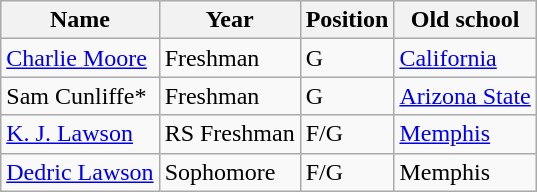<table class="wikitable">
<tr>
<th>Name</th>
<th>Year</th>
<th>Position</th>
<th>Old school</th>
</tr>
<tr>
<td><a href='#'>Charlie Moore</a></td>
<td>Freshman</td>
<td>G</td>
<td><a href='#'>California</a></td>
</tr>
<tr>
<td>Sam Cunliffe*</td>
<td>Freshman</td>
<td>G</td>
<td><a href='#'>Arizona State</a></td>
</tr>
<tr>
<td><a href='#'>K. J. Lawson</a></td>
<td>RS Freshman</td>
<td>F/G</td>
<td><a href='#'>Memphis</a></td>
</tr>
<tr>
<td><a href='#'>Dedric Lawson</a></td>
<td>Sophomore</td>
<td>F/G</td>
<td>Memphis</td>
</tr>
</table>
